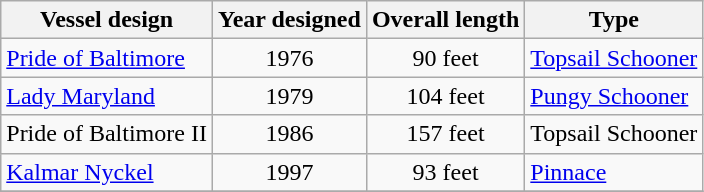<table class="wikitable">
<tr>
<th>Vessel design</th>
<th>Year designed</th>
<th>Overall length</th>
<th>Type</th>
</tr>
<tr>
<td><a href='#'>Pride of Baltimore</a></td>
<td align="center">1976</td>
<td align="center">90 feet</td>
<td><a href='#'>Topsail Schooner</a></td>
</tr>
<tr>
<td><a href='#'>Lady Maryland</a></td>
<td align="center">1979</td>
<td align="center">104 feet</td>
<td><a href='#'>Pungy Schooner</a></td>
</tr>
<tr>
<td>Pride of Baltimore II</td>
<td align="center">1986</td>
<td align="center">157 feet</td>
<td>Topsail Schooner</td>
</tr>
<tr>
<td><a href='#'>Kalmar Nyckel</a></td>
<td align="center">1997</td>
<td align="center">93 feet</td>
<td><a href='#'>Pinnace</a></td>
</tr>
<tr>
</tr>
</table>
